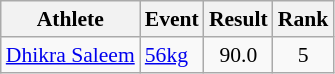<table class=wikitable style="font-size:90%">
<tr>
<th>Athlete</th>
<th>Event</th>
<th>Result</th>
<th>Rank</th>
</tr>
<tr>
<td><a href='#'>Dhikra Saleem</a></td>
<td><a href='#'>56kg</a></td>
<td style="text-align:center;">90.0</td>
<td style="text-align:center;">5</td>
</tr>
</table>
